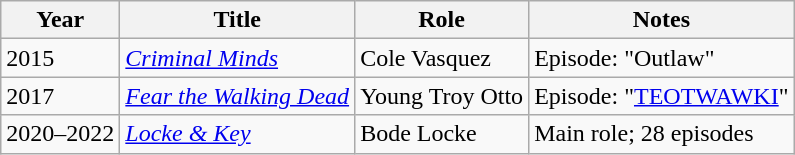<table class="wikitable sortable">
<tr>
<th>Year</th>
<th>Title</th>
<th>Role</th>
<th>Notes</th>
</tr>
<tr>
<td>2015</td>
<td><em><a href='#'>Criminal Minds</a></em></td>
<td>Cole Vasquez</td>
<td>Episode: "Outlaw"</td>
</tr>
<tr>
<td>2017</td>
<td><em><a href='#'>Fear the Walking Dead</a></em></td>
<td>Young Troy Otto</td>
<td>Episode: "<a href='#'>TEOTWAWKI</a>"</td>
</tr>
<tr>
<td>2020–2022</td>
<td><em><a href='#'>Locke & Key</a></em></td>
<td>Bode Locke</td>
<td>Main role; 28 episodes</td>
</tr>
</table>
